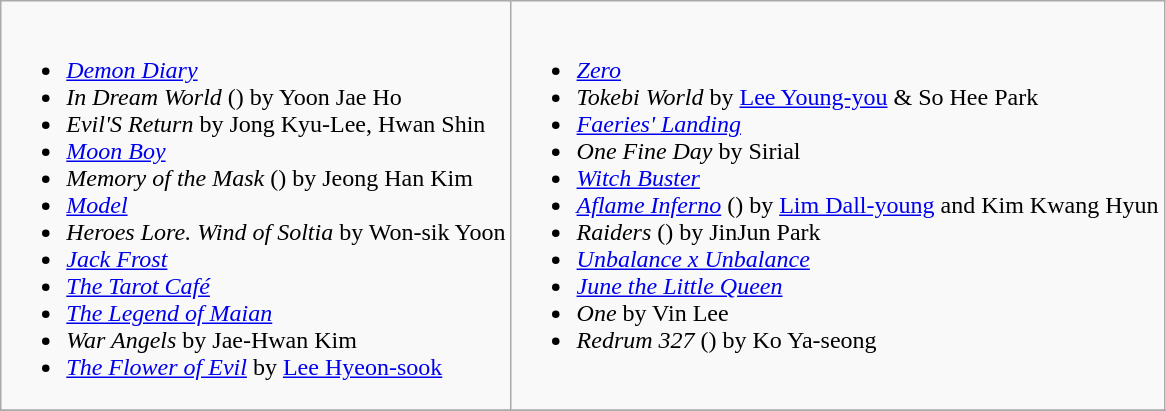<table class="wikitable">
<tr>
<td valign=top><br><ul><li><em><a href='#'>Demon Diary</a></em></li><li><em>In Dream World</em> () by Yoon Jae Ho</li><li><em>Evil'S Return</em> by Jong Kyu-Lee, Hwan Shin</li><li><em><a href='#'>Moon Boy</a></em></li><li><em>Memory of the Mask</em> () by Jeong Han Kim</li><li><em><a href='#'>Model</a></em></li><li><em>Heroes Lore. Wind of Soltia</em> by Won-sik Yoon</li><li><em><a href='#'>Jack Frost</a></em></li><li><em><a href='#'>The Tarot Café</a></em></li><li><em><a href='#'>The Legend of Maian</a></em></li><li><em>War Angels</em> by Jae-Hwan Kim</li><li><em><a href='#'>The Flower of Evil</a></em> by <a href='#'>Lee Hyeon-sook</a></li></ul></td>
<td valign=top><br><ul><li><em><a href='#'>Zero</a></em></li><li><em>Tokebi World</em> by <a href='#'>Lee Young-you</a> & So Hee Park</li><li><em><a href='#'>Faeries' Landing</a></em></li><li><em>One Fine Day</em> by Sirial</li><li><em><a href='#'>Witch Buster</a></em></li><li><em><a href='#'>Aflame Inferno</a></em> () by <a href='#'>Lim Dall-young</a> and Kim Kwang Hyun</li><li><em>Raiders</em> () by JinJun Park</li><li><em><a href='#'>Unbalance x Unbalance</a></em></li><li><em><a href='#'>June the Little Queen</a></em></li><li><em>One</em> by Vin Lee</li><li><em>Redrum 327</em> () by Ko Ya-seong</li></ul></td>
</tr>
<tr>
</tr>
</table>
